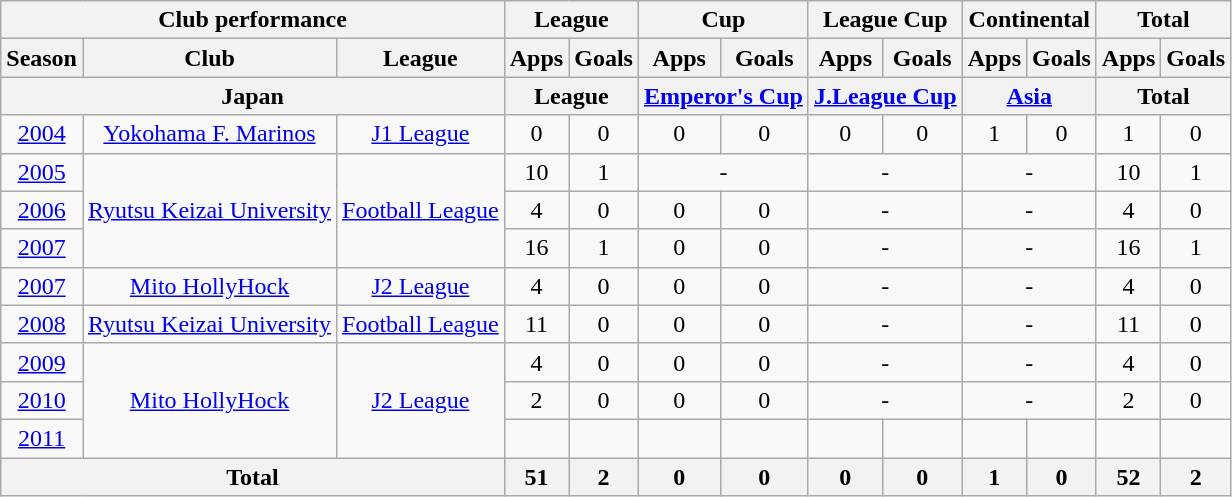<table class="wikitable" style="text-align:center;">
<tr>
<th colspan=3>Club performance</th>
<th colspan=2>League</th>
<th colspan=2>Cup</th>
<th colspan=2>League Cup</th>
<th colspan=2>Continental</th>
<th colspan=2>Total</th>
</tr>
<tr>
<th>Season</th>
<th>Club</th>
<th>League</th>
<th>Apps</th>
<th>Goals</th>
<th>Apps</th>
<th>Goals</th>
<th>Apps</th>
<th>Goals</th>
<th>Apps</th>
<th>Goals</th>
<th>Apps</th>
<th>Goals</th>
</tr>
<tr>
<th colspan=3>Japan</th>
<th colspan=2>League</th>
<th colspan=2><a href='#'>Emperor's Cup</a></th>
<th colspan=2><a href='#'>J.League Cup</a></th>
<th colspan=2><a href='#'>Asia</a></th>
<th colspan=2>Total</th>
</tr>
<tr>
<td><a href='#'>2004</a></td>
<td><a href='#'>Yokohama F. Marinos</a></td>
<td><a href='#'>J1 League</a></td>
<td>0</td>
<td>0</td>
<td>0</td>
<td>0</td>
<td>0</td>
<td>0</td>
<td>1</td>
<td>0</td>
<td>1</td>
<td>0</td>
</tr>
<tr>
<td><a href='#'>2005</a></td>
<td rowspan="3"><a href='#'>Ryutsu Keizai University</a></td>
<td rowspan="3"><a href='#'>Football League</a></td>
<td>10</td>
<td>1</td>
<td colspan="2">-</td>
<td colspan="2">-</td>
<td colspan="2">-</td>
<td>10</td>
<td>1</td>
</tr>
<tr>
<td><a href='#'>2006</a></td>
<td>4</td>
<td>0</td>
<td>0</td>
<td>0</td>
<td colspan="2">-</td>
<td colspan="2">-</td>
<td>4</td>
<td>0</td>
</tr>
<tr>
<td><a href='#'>2007</a></td>
<td>16</td>
<td>1</td>
<td>0</td>
<td>0</td>
<td colspan="2">-</td>
<td colspan="2">-</td>
<td>16</td>
<td>1</td>
</tr>
<tr>
<td><a href='#'>2007</a></td>
<td><a href='#'>Mito HollyHock</a></td>
<td><a href='#'>J2 League</a></td>
<td>4</td>
<td>0</td>
<td>0</td>
<td>0</td>
<td colspan="2">-</td>
<td colspan="2">-</td>
<td>4</td>
<td>0</td>
</tr>
<tr>
<td><a href='#'>2008</a></td>
<td><a href='#'>Ryutsu Keizai University</a></td>
<td><a href='#'>Football League</a></td>
<td>11</td>
<td>0</td>
<td>0</td>
<td>0</td>
<td colspan="2">-</td>
<td colspan="2">-</td>
<td>11</td>
<td>0</td>
</tr>
<tr>
<td><a href='#'>2009</a></td>
<td rowspan="3"><a href='#'>Mito HollyHock</a></td>
<td rowspan="3"><a href='#'>J2 League</a></td>
<td>4</td>
<td>0</td>
<td>0</td>
<td>0</td>
<td colspan="2">-</td>
<td colspan="2">-</td>
<td>4</td>
<td>0</td>
</tr>
<tr>
<td><a href='#'>2010</a></td>
<td>2</td>
<td>0</td>
<td>0</td>
<td>0</td>
<td colspan="2">-</td>
<td colspan="2">-</td>
<td>2</td>
<td>0</td>
</tr>
<tr>
<td><a href='#'>2011</a></td>
<td></td>
<td></td>
<td></td>
<td></td>
<td></td>
<td></td>
<td></td>
<td></td>
<td></td>
<td></td>
</tr>
<tr>
<th colspan=3>Total</th>
<th>51</th>
<th>2</th>
<th>0</th>
<th>0</th>
<th>0</th>
<th>0</th>
<th>1</th>
<th>0</th>
<th>52</th>
<th>2</th>
</tr>
</table>
